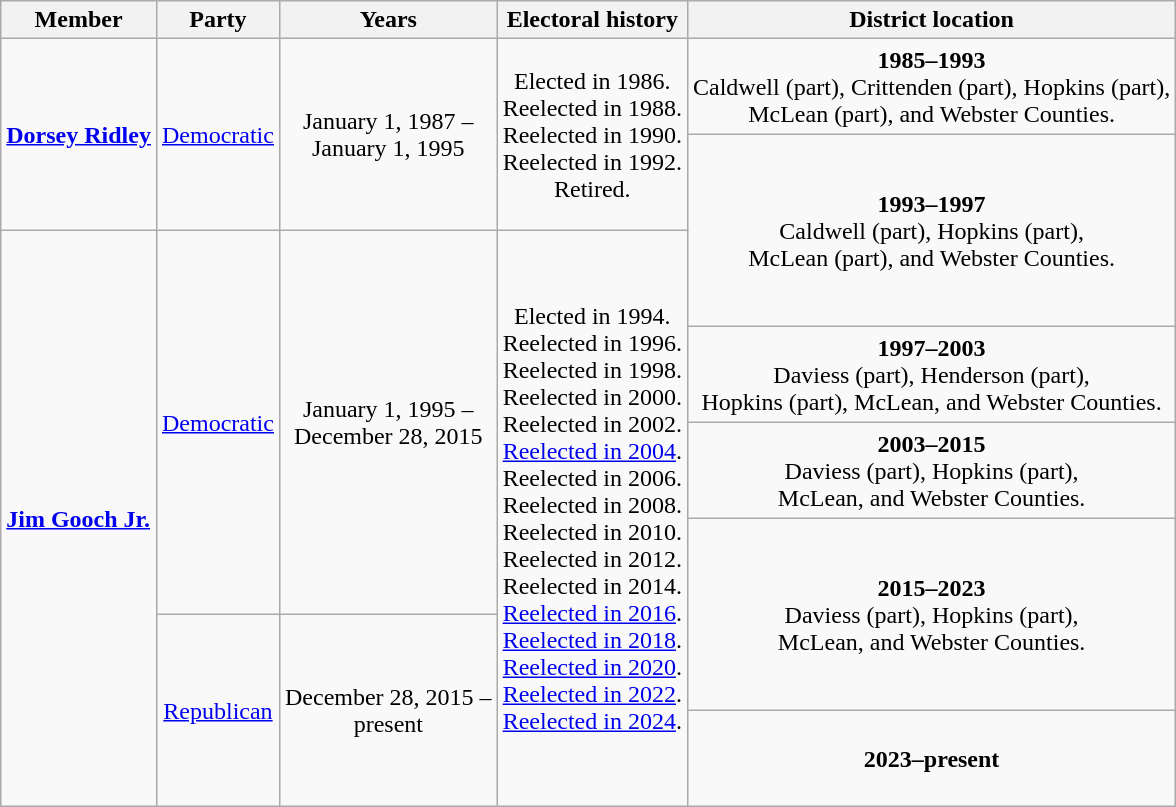<table class=wikitable style="text-align:center">
<tr>
<th>Member</th>
<th>Party</th>
<th>Years</th>
<th>Electoral history</th>
<th>District location</th>
</tr>
<tr style="height:4em">
<td rowspan=2 align=left><strong><a href='#'>Dorsey Ridley</a></strong><br></td>
<td rowspan=2 ><a href='#'>Democratic</a></td>
<td rowspan=2 nowrap>January 1, 1987 –<br>January 1, 1995</td>
<td rowspan=2>Elected in 1986.<br>Reelected in 1988.<br>Reelected in 1990.<br>Reelected in 1992.<br>Retired.</td>
<td><strong>1985–1993</strong><br>Caldwell (part), Crittenden (part), Hopkins (part),<br>McLean (part), and Webster Counties.</td>
</tr>
<tr style="height:4em">
<td rowspan=2><strong>1993–1997</strong><br>Caldwell (part), Hopkins (part),<br>McLean (part), and Webster Counties.</td>
</tr>
<tr style="height:4em">
<td rowspan=6 align=left><strong><a href='#'>Jim Gooch Jr.</a></strong><br></td>
<td rowspan=4 ><a href='#'>Democratic</a></td>
<td rowspan=4 nowrap>January 1, 1995 –<br>December 28, 2015</td>
<td rowspan=6>Elected in 1994.<br>Reelected in 1996.<br>Reelected in 1998.<br>Reelected in 2000.<br>Reelected in 2002.<br><a href='#'>Reelected in 2004</a>.<br>Reelected in 2006.<br>Reelected in 2008.<br>Reelected in 2010.<br>Reelected in 2012.<br>Reelected in 2014.<br><a href='#'>Reelected in 2016</a>.<br><a href='#'>Reelected in 2018</a>.<br><a href='#'>Reelected in 2020</a>.<br><a href='#'>Reelected in 2022</a>.<br><a href='#'>Reelected in 2024</a>.</td>
</tr>
<tr style="height:4em">
<td><strong>1997–2003</strong><br>Daviess (part), Henderson (part),<br>Hopkins (part), McLean, and Webster Counties.</td>
</tr>
<tr style="height:4em">
<td><strong>2003–2015</strong><br>Daviess (part), Hopkins (part),<br>McLean, and Webster Counties.</td>
</tr>
<tr style="height:4em">
<td rowspan=2><strong>2015–2023</strong><br>Daviess (part), Hopkins (part),<br>McLean, and Webster Counties.</td>
</tr>
<tr style="height:4em">
<td rowspan=2 ><a href='#'>Republican</a></td>
<td rowspan=2 nowrap>December 28, 2015 –<br>present</td>
</tr>
<tr style="height:4em">
<td><strong>2023–present</strong><br></td>
</tr>
</table>
